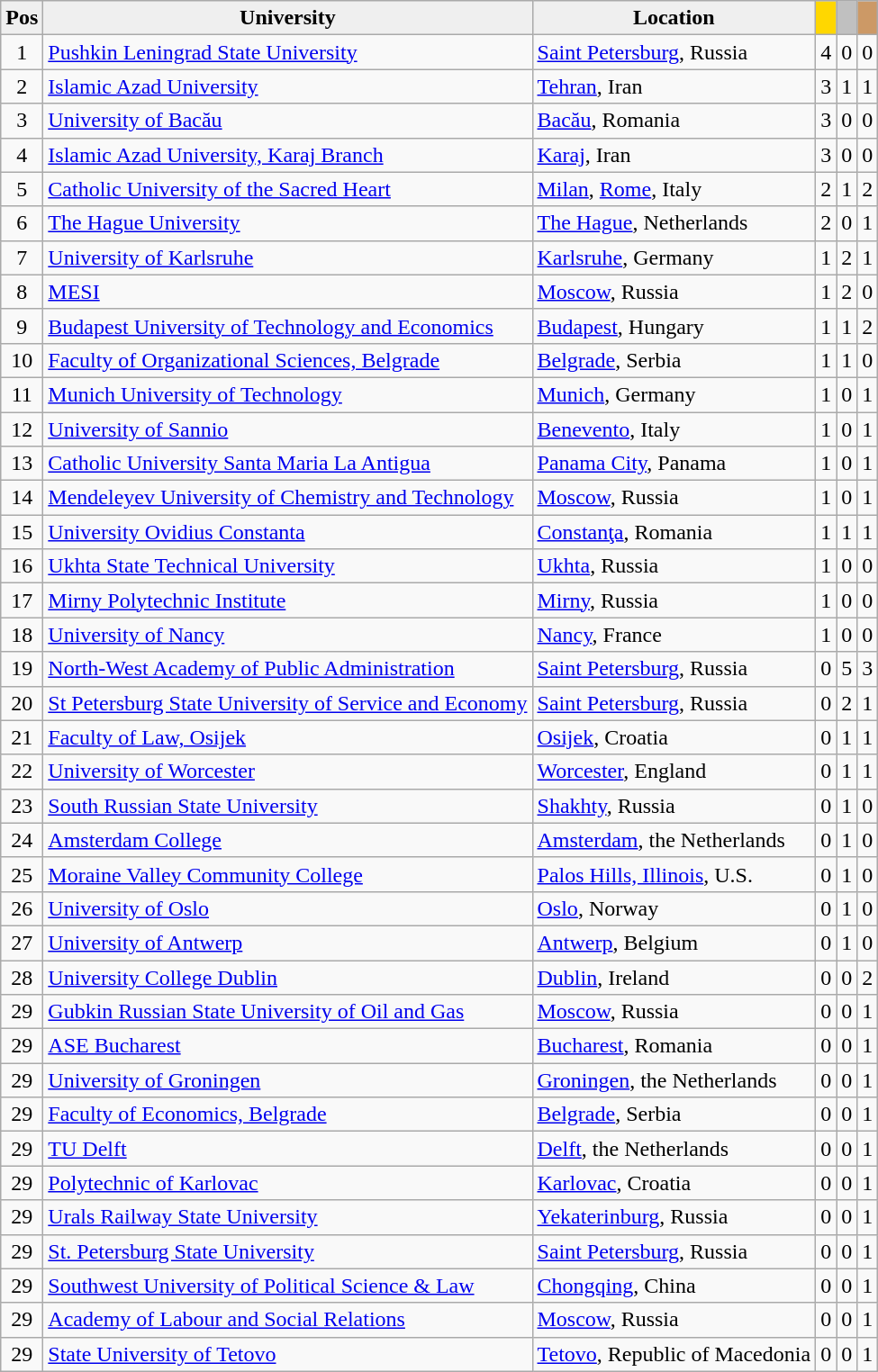<table class="wikitable" style="text-align:center">
<tr bgcolor="#efefef">
<td><strong>Pos</strong></td>
<td><strong>University</strong></td>
<td><strong>Location</strong></td>
<td bgcolor="gold"></td>
<td bgcolor="silver"></td>
<td bgcolor="CC9966"></td>
</tr>
<tr>
<td>1</td>
<td style="text-align:left"> <a href='#'>Pushkin Leningrad State University</a></td>
<td style="text-align:left"><a href='#'>Saint Petersburg</a>, Russia</td>
<td>4</td>
<td>0</td>
<td>0</td>
</tr>
<tr>
<td>2</td>
<td style="text-align:left"> <a href='#'>Islamic Azad University</a></td>
<td style="text-align:left"><a href='#'>Tehran</a>, Iran</td>
<td>3</td>
<td>1</td>
<td>1</td>
</tr>
<tr>
<td>3</td>
<td style="text-align:left"> <a href='#'>University of Bacău</a></td>
<td style="text-align:left"><a href='#'>Bacău</a>, Romania</td>
<td>3</td>
<td>0</td>
<td>0</td>
</tr>
<tr>
<td>4</td>
<td style="text-align:left"> <a href='#'>Islamic Azad University, Karaj Branch</a></td>
<td style="text-align:left"><a href='#'>Karaj</a>, Iran</td>
<td>3</td>
<td>0</td>
<td>0</td>
</tr>
<tr>
<td>5</td>
<td style="text-align:left"> <a href='#'>Catholic University of the Sacred Heart</a></td>
<td style="text-align:left"><a href='#'>Milan</a>, <a href='#'>Rome</a>, Italy</td>
<td>2</td>
<td>1</td>
<td>2</td>
</tr>
<tr>
<td>6</td>
<td style="text-align:left"> <a href='#'>The Hague University</a></td>
<td style="text-align:left"><a href='#'>The Hague</a>, Netherlands</td>
<td>2</td>
<td>0</td>
<td>1</td>
</tr>
<tr>
<td>7</td>
<td style="text-align:left"> <a href='#'>University of Karlsruhe</a></td>
<td style="text-align:left"><a href='#'>Karlsruhe</a>, Germany</td>
<td>1</td>
<td>2</td>
<td>1</td>
</tr>
<tr>
<td>8</td>
<td style="text-align:left"> <a href='#'>MESI</a></td>
<td style="text-align:left"><a href='#'>Moscow</a>, Russia</td>
<td>1</td>
<td>2</td>
<td>0</td>
</tr>
<tr>
<td>9</td>
<td style="text-align:left"> <a href='#'>Budapest University of Technology and Economics</a></td>
<td style="text-align:left"><a href='#'>Budapest</a>, Hungary</td>
<td>1</td>
<td>1</td>
<td>2</td>
</tr>
<tr>
<td>10</td>
<td style="text-align:left"> <a href='#'>Faculty of Organizational Sciences, Belgrade</a></td>
<td style="text-align:left"><a href='#'>Belgrade</a>, Serbia</td>
<td>1</td>
<td>1</td>
<td>0</td>
</tr>
<tr>
<td>11</td>
<td style="text-align:left"> <a href='#'>Munich University of Technology</a></td>
<td style="text-align:left"><a href='#'>Munich</a>, Germany</td>
<td>1</td>
<td>0</td>
<td>1</td>
</tr>
<tr>
<td>12</td>
<td style="text-align:left"> <a href='#'>University of Sannio</a></td>
<td style="text-align:left"><a href='#'>Benevento</a>, Italy</td>
<td>1</td>
<td>0</td>
<td>1</td>
</tr>
<tr>
<td>13</td>
<td style="text-align:left"> <a href='#'>Catholic University Santa Maria La Antigua</a></td>
<td style="text-align:left"><a href='#'>Panama City</a>, Panama</td>
<td>1</td>
<td>0</td>
<td>1</td>
</tr>
<tr>
<td>14</td>
<td style="text-align:left"> <a href='#'>Mendeleyev University of Chemistry and Technology</a></td>
<td style="text-align:left"><a href='#'>Moscow</a>, Russia</td>
<td>1</td>
<td>0</td>
<td>1</td>
</tr>
<tr>
<td>15</td>
<td style="text-align:left"> <a href='#'>University Ovidius Constanta</a></td>
<td style="text-align:left"><a href='#'>Constanţa</a>, Romania</td>
<td>1</td>
<td>1</td>
<td>1</td>
</tr>
<tr>
<td>16</td>
<td style="text-align:left"> <a href='#'>Ukhta State Technical University</a></td>
<td style="text-align:left"><a href='#'>Ukhta</a>, Russia</td>
<td>1</td>
<td>0</td>
<td>0</td>
</tr>
<tr>
<td>17</td>
<td style="text-align:left"> <a href='#'>Mirny Polytechnic Institute</a></td>
<td style="text-align:left"><a href='#'>Mirny</a>, Russia</td>
<td>1</td>
<td>0</td>
<td>0</td>
</tr>
<tr>
<td>18</td>
<td style="text-align:left"> <a href='#'>University of Nancy</a></td>
<td style="text-align:left"><a href='#'>Nancy</a>, France</td>
<td>1</td>
<td>0</td>
<td>0</td>
</tr>
<tr>
<td>19</td>
<td style="text-align:left"> <a href='#'>North-West Academy of Public Administration</a></td>
<td style="text-align:left"><a href='#'>Saint Petersburg</a>, Russia</td>
<td>0</td>
<td>5</td>
<td>3</td>
</tr>
<tr>
<td>20</td>
<td style="text-align:left"> <a href='#'>St Petersburg State University of Service and Economy</a></td>
<td style="text-align:left"><a href='#'>Saint Petersburg</a>, Russia</td>
<td>0</td>
<td>2</td>
<td>1</td>
</tr>
<tr>
<td>21</td>
<td style="text-align:left"> <a href='#'>Faculty of Law, Osijek</a></td>
<td style="text-align:left"><a href='#'>Osijek</a>, Croatia</td>
<td>0</td>
<td>1</td>
<td>1</td>
</tr>
<tr>
<td>22</td>
<td style="text-align:left"> <a href='#'>University of Worcester</a></td>
<td style="text-align:left"><a href='#'>Worcester</a>, England</td>
<td>0</td>
<td>1</td>
<td>1</td>
</tr>
<tr>
<td>23</td>
<td style="text-align:left"> <a href='#'>South Russian State University</a></td>
<td style="text-align:left"><a href='#'>Shakhty</a>, Russia</td>
<td>0</td>
<td>1</td>
<td>0</td>
</tr>
<tr>
<td>24</td>
<td style="text-align:left"> <a href='#'>Amsterdam College</a></td>
<td style="text-align:left"><a href='#'>Amsterdam</a>, the Netherlands</td>
<td>0</td>
<td>1</td>
<td>0</td>
</tr>
<tr>
<td>25</td>
<td style="text-align:left"> <a href='#'>Moraine Valley Community College</a></td>
<td style="text-align:left"><a href='#'>Palos Hills, Illinois</a>, U.S.</td>
<td>0</td>
<td>1</td>
<td>0</td>
</tr>
<tr>
<td>26</td>
<td style="text-align:left"> <a href='#'>University of Oslo</a></td>
<td style="text-align:left"><a href='#'>Oslo</a>, Norway</td>
<td>0</td>
<td>1</td>
<td>0</td>
</tr>
<tr>
<td>27</td>
<td style="text-align:left"> <a href='#'>University of Antwerp</a></td>
<td style="text-align:left"><a href='#'>Antwerp</a>, Belgium</td>
<td>0</td>
<td>1</td>
<td>0</td>
</tr>
<tr>
<td>28</td>
<td style="text-align:left"> <a href='#'>University College Dublin</a></td>
<td style="text-align:left"><a href='#'>Dublin</a>, Ireland</td>
<td>0</td>
<td>0</td>
<td>2</td>
</tr>
<tr>
<td>29</td>
<td style="text-align:left"> <a href='#'>Gubkin Russian State University of Oil and Gas</a></td>
<td style="text-align:left"><a href='#'>Moscow</a>, Russia</td>
<td>0</td>
<td>0</td>
<td>1</td>
</tr>
<tr>
<td>29</td>
<td style="text-align:left"> <a href='#'>ASE Bucharest</a></td>
<td style="text-align:left"><a href='#'>Bucharest</a>, Romania</td>
<td>0</td>
<td>0</td>
<td>1</td>
</tr>
<tr>
<td>29</td>
<td style="text-align:left"> <a href='#'>University of Groningen</a></td>
<td style="text-align:left"><a href='#'>Groningen</a>, the Netherlands</td>
<td>0</td>
<td>0</td>
<td>1</td>
</tr>
<tr>
<td>29</td>
<td style="text-align:left"> <a href='#'>Faculty of Economics, Belgrade</a></td>
<td style="text-align:left"><a href='#'>Belgrade</a>, Serbia</td>
<td>0</td>
<td>0</td>
<td>1</td>
</tr>
<tr>
<td>29</td>
<td style="text-align:left"> <a href='#'>TU Delft</a></td>
<td style="text-align:left"><a href='#'>Delft</a>, the Netherlands</td>
<td>0</td>
<td>0</td>
<td>1</td>
</tr>
<tr>
<td>29</td>
<td style="text-align:left"> <a href='#'>Polytechnic of Karlovac</a></td>
<td style="text-align:left"><a href='#'>Karlovac</a>, Croatia</td>
<td>0</td>
<td>0</td>
<td>1</td>
</tr>
<tr>
<td>29</td>
<td style="text-align:left"> <a href='#'>Urals Railway State University</a></td>
<td style="text-align:left"><a href='#'>Yekaterinburg</a>, Russia</td>
<td>0</td>
<td>0</td>
<td>1</td>
</tr>
<tr>
<td>29</td>
<td style="text-align:left"> <a href='#'>St. Petersburg State University</a></td>
<td style="text-align:left"><a href='#'>Saint Petersburg</a>, Russia</td>
<td>0</td>
<td>0</td>
<td>1</td>
</tr>
<tr>
<td>29</td>
<td style="text-align:left"> <a href='#'>Southwest University of Political Science & Law</a></td>
<td style="text-align:left"><a href='#'>Chongqing</a>, China</td>
<td>0</td>
<td>0</td>
<td>1</td>
</tr>
<tr>
<td>29</td>
<td style="text-align:left"> <a href='#'>Academy of Labour and Social Relations</a></td>
<td style="text-align:left"><a href='#'>Moscow</a>, Russia</td>
<td>0</td>
<td>0</td>
<td>1</td>
</tr>
<tr>
<td>29</td>
<td style="text-align:left"> <a href='#'>State University of Tetovo</a></td>
<td style="text-align:left"><a href='#'>Tetovo</a>, Republic of Macedonia</td>
<td>0</td>
<td>0</td>
<td>1</td>
</tr>
</table>
